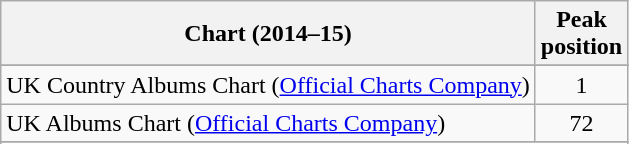<table class="wikitable sortable">
<tr>
<th>Chart (2014–15)</th>
<th>Peak<br>position</th>
</tr>
<tr>
</tr>
<tr>
<td>UK Country Albums Chart (<a href='#'>Official Charts Company</a>)</td>
<td style="text-align:center;">1</td>
</tr>
<tr>
<td>UK Albums Chart (<a href='#'>Official Charts Company</a>)</td>
<td style="text-align:center;">72</td>
</tr>
<tr>
</tr>
<tr>
</tr>
</table>
